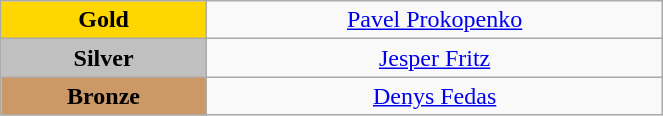<table class="wikitable" style="text-align:center; " width="35%">
<tr>
<td bgcolor="gold"><strong>Gold</strong></td>
<td><a href='#'>Pavel Prokopenko</a><br>  <small><em></em></small></td>
</tr>
<tr>
<td bgcolor="silver"><strong>Silver</strong></td>
<td><a href='#'>Jesper Fritz</a><br>  <small><em></em></small></td>
</tr>
<tr>
<td bgcolor="CC9966"><strong>Bronze</strong></td>
<td><a href='#'>Denys Fedas</a><br>  <small><em></em></small></td>
</tr>
</table>
